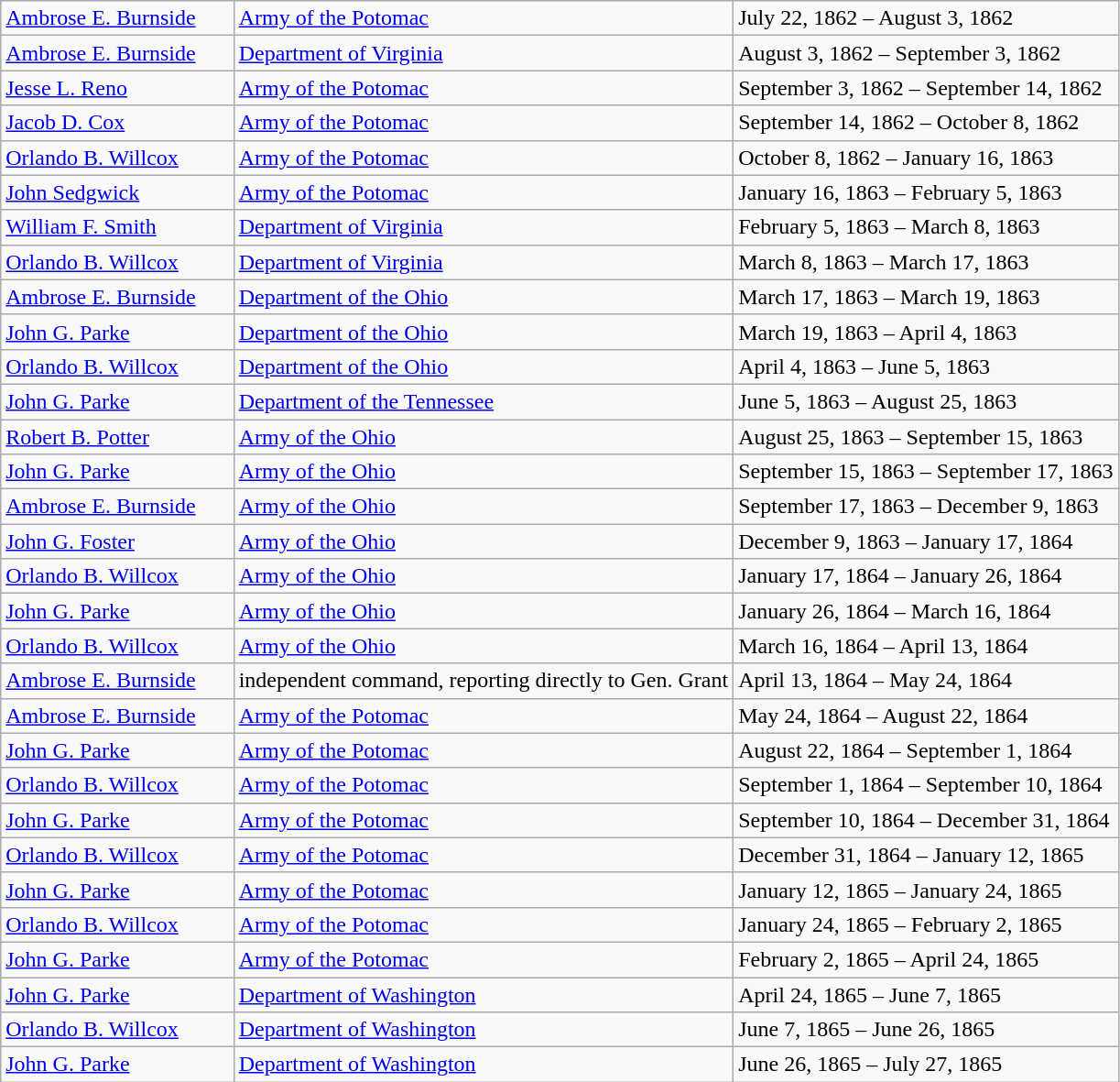<table class="wikitable">
<tr>
<td><a href='#'>Ambrose E. Burnside</a>      </td>
<td><a href='#'>Army of the Potomac</a>              </td>
<td>July 22, 1862 – August 3, 1862</td>
</tr>
<tr>
<td><a href='#'>Ambrose E. Burnside</a></td>
<td><a href='#'>Department of Virginia</a></td>
<td>August 3, 1862 – September 3, 1862</td>
</tr>
<tr>
<td><a href='#'>Jesse L. Reno</a></td>
<td><a href='#'>Army of the Potomac</a></td>
<td>September 3, 1862 – September 14, 1862</td>
</tr>
<tr>
<td><a href='#'>Jacob D. Cox</a></td>
<td><a href='#'>Army of the Potomac</a></td>
<td>September 14, 1862 – October 8, 1862</td>
</tr>
<tr>
<td><a href='#'>Orlando B. Willcox</a></td>
<td><a href='#'>Army of the Potomac</a></td>
<td>October 8, 1862 – January 16, 1863</td>
</tr>
<tr>
<td><a href='#'>John Sedgwick</a></td>
<td><a href='#'>Army of the Potomac</a></td>
<td>January 16, 1863 – February 5, 1863</td>
</tr>
<tr>
<td><a href='#'>William F. Smith</a></td>
<td><a href='#'>Department of Virginia</a></td>
<td>February 5, 1863 – March 8, 1863</td>
</tr>
<tr>
<td><a href='#'>Orlando B. Willcox</a></td>
<td><a href='#'>Department of Virginia</a></td>
<td>March 8, 1863 – March 17, 1863</td>
</tr>
<tr>
<td><a href='#'>Ambrose E. Burnside</a></td>
<td><a href='#'>Department of the Ohio</a></td>
<td>March 17, 1863 – March 19, 1863</td>
</tr>
<tr>
<td><a href='#'>John G. Parke</a></td>
<td><a href='#'>Department of the Ohio</a></td>
<td>March 19, 1863 – April 4, 1863</td>
</tr>
<tr>
<td><a href='#'>Orlando B. Willcox</a></td>
<td><a href='#'>Department of the Ohio</a></td>
<td>April 4, 1863 – June 5, 1863</td>
</tr>
<tr>
<td><a href='#'>John G. Parke</a></td>
<td><a href='#'>Department of the Tennessee</a></td>
<td>June 5, 1863 – August 25, 1863</td>
</tr>
<tr>
<td><a href='#'>Robert B. Potter</a></td>
<td><a href='#'>Army of the Ohio</a></td>
<td>August 25, 1863 – September 15, 1863</td>
</tr>
<tr>
<td><a href='#'>John G. Parke</a></td>
<td><a href='#'>Army of the Ohio</a></td>
<td>September 15, 1863 – September 17, 1863</td>
</tr>
<tr>
<td><a href='#'>Ambrose E. Burnside</a></td>
<td><a href='#'>Army of the Ohio</a></td>
<td>September 17, 1863 – December 9, 1863</td>
</tr>
<tr>
<td><a href='#'>John G. Foster</a></td>
<td><a href='#'>Army of the Ohio</a></td>
<td>December 9, 1863 – January 17, 1864</td>
</tr>
<tr>
<td><a href='#'>Orlando B. Willcox</a></td>
<td><a href='#'>Army of the Ohio</a></td>
<td>January 17, 1864 – January 26, 1864</td>
</tr>
<tr>
<td><a href='#'>John G. Parke</a></td>
<td><a href='#'>Army of the Ohio</a></td>
<td>January 26, 1864 – March 16, 1864</td>
</tr>
<tr>
<td><a href='#'>Orlando B. Willcox</a></td>
<td><a href='#'>Army of the Ohio</a></td>
<td>March 16, 1864 – April 13, 1864</td>
</tr>
<tr>
<td><a href='#'>Ambrose E. Burnside</a></td>
<td>independent command, reporting directly to Gen. Grant</td>
<td>April 13, 1864 – May 24, 1864</td>
</tr>
<tr>
<td><a href='#'>Ambrose E. Burnside</a></td>
<td><a href='#'>Army of the Potomac</a></td>
<td>May 24, 1864 – August 22, 1864</td>
</tr>
<tr>
<td><a href='#'>John G. Parke</a></td>
<td><a href='#'>Army of the Potomac</a></td>
<td>August 22, 1864 – September 1, 1864</td>
</tr>
<tr>
<td><a href='#'>Orlando B. Willcox</a></td>
<td><a href='#'>Army of the Potomac</a></td>
<td>September 1, 1864 – September 10, 1864</td>
</tr>
<tr>
<td><a href='#'>John G. Parke</a></td>
<td><a href='#'>Army of the Potomac</a></td>
<td>September 10, 1864 – December 31, 1864</td>
</tr>
<tr>
<td><a href='#'>Orlando B. Willcox</a></td>
<td><a href='#'>Army of the Potomac</a></td>
<td>December 31, 1864 – January 12, 1865</td>
</tr>
<tr>
<td><a href='#'>John G. Parke</a></td>
<td><a href='#'>Army of the Potomac</a></td>
<td>January 12, 1865 – January 24, 1865</td>
</tr>
<tr>
<td><a href='#'>Orlando B. Willcox</a></td>
<td><a href='#'>Army of the Potomac</a></td>
<td>January 24, 1865 – February 2, 1865</td>
</tr>
<tr>
<td><a href='#'>John G. Parke</a></td>
<td><a href='#'>Army of the Potomac</a></td>
<td>February 2, 1865 – April 24, 1865</td>
</tr>
<tr>
<td><a href='#'>John G. Parke</a></td>
<td><a href='#'>Department of Washington</a></td>
<td>April 24, 1865 – June 7, 1865</td>
</tr>
<tr>
<td><a href='#'>Orlando B. Willcox</a></td>
<td><a href='#'>Department of Washington</a></td>
<td>June 7, 1865 – June 26, 1865</td>
</tr>
<tr>
<td><a href='#'>John G. Parke</a></td>
<td><a href='#'>Department of Washington</a></td>
<td>June 26, 1865 – July 27, 1865</td>
</tr>
</table>
